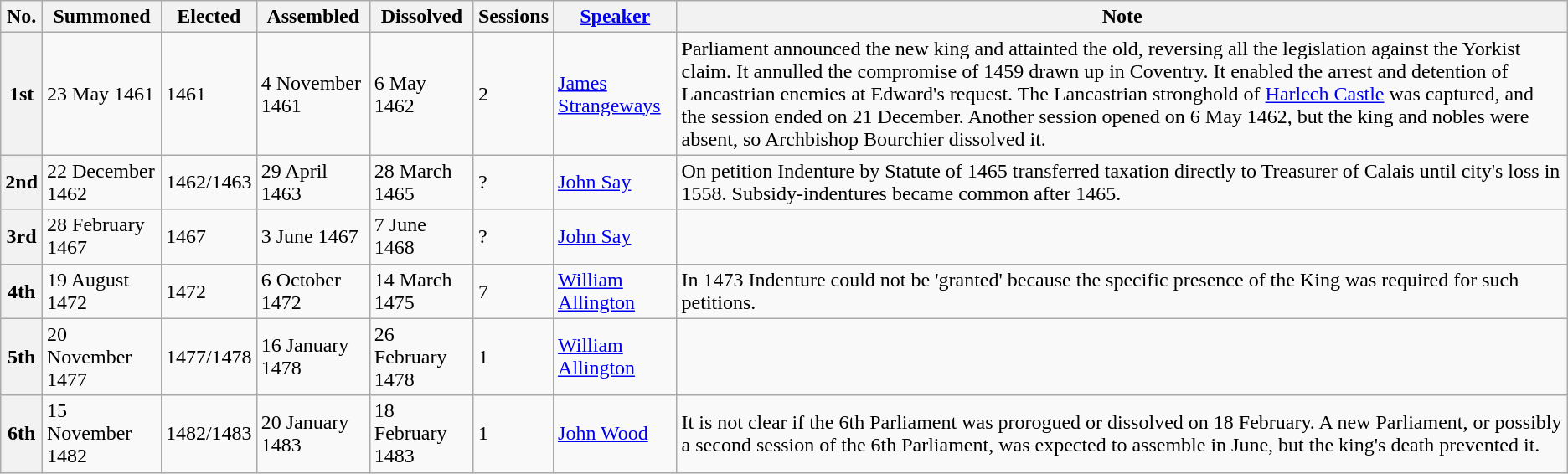<table class="wikitable">
<tr>
<th>No.</th>
<th>Summoned</th>
<th>Elected</th>
<th>Assembled</th>
<th>Dissolved</th>
<th>Sessions</th>
<th><a href='#'>Speaker</a></th>
<th>Note</th>
</tr>
<tr>
<th>1st</th>
<td>23 May 1461</td>
<td>1461</td>
<td>4 November 1461</td>
<td>6 May 1462</td>
<td>2</td>
<td><a href='#'>James Strangeways</a></td>
<td>Parliament announced the new king and attainted the old, reversing all the legislation against the Yorkist claim. It annulled the compromise of 1459 drawn up in Coventry. It enabled the arrest and detention of Lancastrian enemies at Edward's request. The Lancastrian stronghold of <a href='#'>Harlech Castle</a> was captured, and the session ended on 21 December. Another session opened on 6 May 1462, but the king and nobles were absent, so Archbishop Bourchier dissolved it.</td>
</tr>
<tr>
<th>2nd</th>
<td>22 December 1462</td>
<td>1462/1463</td>
<td>29 April 1463</td>
<td>28 March 1465</td>
<td>?</td>
<td><a href='#'>John Say</a></td>
<td>On petition Indenture by Statute of 1465 transferred taxation directly to Treasurer of Calais until city's loss in 1558. Subsidy-indentures became common after 1465.</td>
</tr>
<tr>
<th>3rd</th>
<td>28 February 1467</td>
<td>1467</td>
<td>3 June 1467</td>
<td>7 June 1468</td>
<td>?</td>
<td><a href='#'>John Say</a></td>
<td></td>
</tr>
<tr>
<th>4th</th>
<td>19 August 1472</td>
<td>1472</td>
<td>6 October 1472</td>
<td>14 March 1475</td>
<td>7</td>
<td><a href='#'>William Allington</a></td>
<td>In 1473 Indenture could not be 'granted' because the specific presence of the King was required for such petitions.</td>
</tr>
<tr>
<th>5th</th>
<td>20 November 1477</td>
<td>1477/1478</td>
<td>16 January 1478</td>
<td>26 February 1478</td>
<td>1</td>
<td><a href='#'>William Allington</a></td>
<td></td>
</tr>
<tr>
<th>6th</th>
<td>15 November 1482</td>
<td>1482/1483</td>
<td>20 January 1483</td>
<td>18 February 1483</td>
<td>1</td>
<td><a href='#'>John Wood</a></td>
<td>It is not clear if the 6th Parliament was prorogued or dissolved on 18 February. A new Parliament, or possibly a second session of the 6th Parliament, was expected to assemble in June, but the king's death prevented it.</td>
</tr>
</table>
